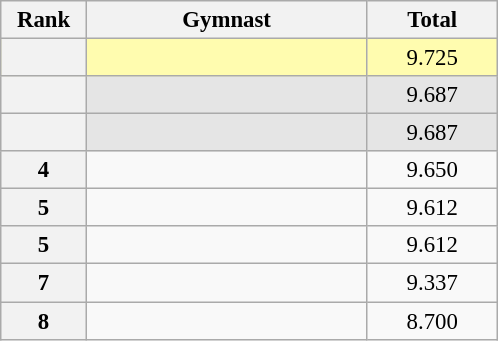<table class="wikitable sortable" style="text-align:center; font-size:95%">
<tr>
<th scope="col" style="width:50px;">Rank</th>
<th scope="col" style="width:180px;">Gymnast</th>
<th scope="col" style="width:80px;">Total</th>
</tr>
<tr style="background:#fffcaf;">
<th scope=row style="text-align:center"></th>
<td style="text-align:left;"></td>
<td>9.725</td>
</tr>
<tr style="background:#e5e5e5;">
<th scope=row style="text-align:center"></th>
<td style="text-align:left;"></td>
<td>9.687</td>
</tr>
<tr style="background:#e5e5e5;">
<th scope=row style="text-align:center"></th>
<td style="text-align:left;"></td>
<td>9.687</td>
</tr>
<tr>
<th scope=row style="text-align:center">4</th>
<td style="text-align:left;"></td>
<td>9.650</td>
</tr>
<tr>
<th scope=row style="text-align:center">5</th>
<td style="text-align:left;"></td>
<td>9.612</td>
</tr>
<tr>
<th scope=row style="text-align:center">5</th>
<td style="text-align:left;"></td>
<td>9.612</td>
</tr>
<tr>
<th scope=row style="text-align:center">7</th>
<td style="text-align:left;"></td>
<td>9.337</td>
</tr>
<tr>
<th scope=row style="text-align:center">8</th>
<td style="text-align:left;"></td>
<td>8.700</td>
</tr>
</table>
